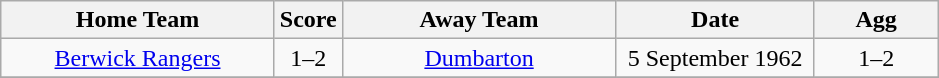<table class="wikitable" style="text-align:center;">
<tr>
<th width=175>Home Team</th>
<th width=20>Score</th>
<th width=175>Away Team</th>
<th width= 125>Date</th>
<th width= 75>Agg</th>
</tr>
<tr>
<td><a href='#'>Berwick Rangers</a></td>
<td>1–2</td>
<td><a href='#'>Dumbarton</a></td>
<td>5 September 1962</td>
<td>1–2</td>
</tr>
<tr>
</tr>
</table>
